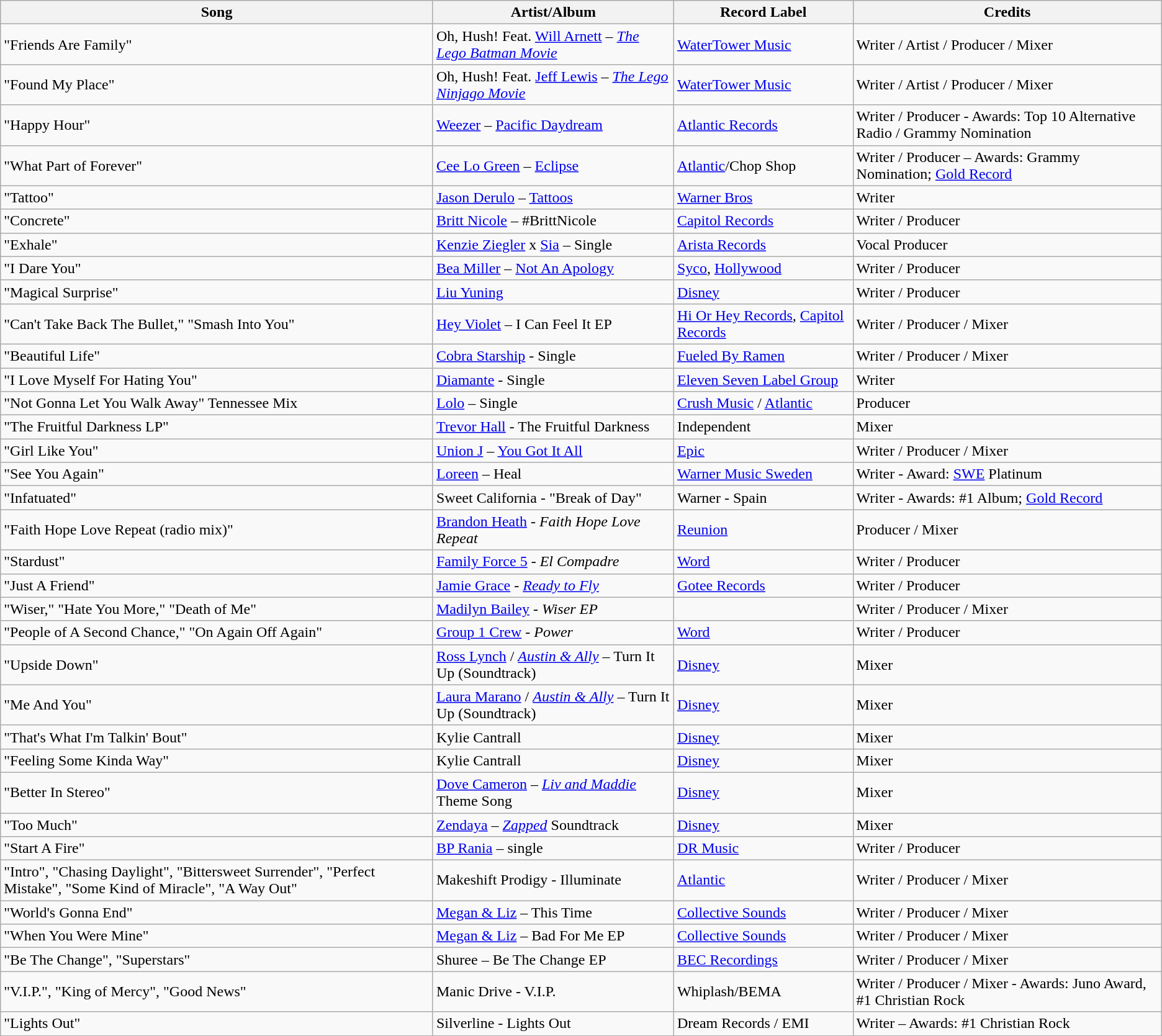<table class="wikitable sortable">
<tr>
<th>Song</th>
<th>Artist/Album</th>
<th>Record Label</th>
<th>Credits</th>
</tr>
<tr>
<td>"Friends Are Family"</td>
<td>Oh, Hush! Feat. <a href='#'>Will Arnett</a> – <em><a href='#'>The Lego Batman Movie</a></em></td>
<td><a href='#'>WaterTower Music</a></td>
<td>Writer / Artist / Producer / Mixer</td>
</tr>
<tr>
<td>"Found My Place"</td>
<td>Oh, Hush! Feat. <a href='#'>Jeff Lewis</a> – <em><a href='#'>The Lego Ninjago Movie</a></em></td>
<td><a href='#'>WaterTower Music</a></td>
<td>Writer / Artist / Producer / Mixer</td>
</tr>
<tr>
<td>"Happy Hour"</td>
<td><a href='#'>Weezer</a> – <a href='#'>Pacific Daydream</a></td>
<td><a href='#'>Atlantic Records</a></td>
<td>Writer / Producer - Awards: Top 10 Alternative Radio / Grammy Nomination</td>
</tr>
<tr>
<td>"What Part of Forever"</td>
<td><a href='#'>Cee Lo Green</a> – <a href='#'>Eclipse</a></td>
<td><a href='#'>Atlantic</a>/Chop Shop</td>
<td>Writer / Producer – Awards: Grammy Nomination; <a href='#'>Gold Record</a></td>
</tr>
<tr>
<td>"Tattoo"</td>
<td><a href='#'>Jason Derulo</a> – <a href='#'>Tattoos</a></td>
<td><a href='#'>Warner Bros</a></td>
<td>Writer</td>
</tr>
<tr>
<td>"Concrete"</td>
<td><a href='#'>Britt Nicole</a> – #BrittNicole</td>
<td><a href='#'>Capitol Records</a></td>
<td>Writer / Producer</td>
</tr>
<tr>
<td>"Exhale"</td>
<td><a href='#'>Kenzie Ziegler</a> x <a href='#'>Sia</a> – Single</td>
<td><a href='#'>Arista Records</a></td>
<td>Vocal Producer</td>
</tr>
<tr>
<td>"I Dare You"</td>
<td><a href='#'>Bea Miller</a> – <a href='#'>Not An Apology</a></td>
<td><a href='#'>Syco</a>, <a href='#'>Hollywood</a></td>
<td>Writer / Producer</td>
</tr>
<tr>
<td>"Magical Surprise"</td>
<td><a href='#'>Liu Yuning</a></td>
<td><a href='#'>Disney</a></td>
<td>Writer / Producer</td>
</tr>
<tr>
<td>"Can't Take Back The Bullet," "Smash Into You"</td>
<td><a href='#'>Hey Violet</a> – I Can Feel It EP</td>
<td><a href='#'>Hi Or Hey Records</a>, <a href='#'>Capitol Records</a></td>
<td>Writer / Producer / Mixer</td>
</tr>
<tr>
<td>"Beautiful Life"</td>
<td><a href='#'>Cobra Starship</a> - Single</td>
<td><a href='#'>Fueled By Ramen</a></td>
<td>Writer / Producer / Mixer</td>
</tr>
<tr>
<td>"I Love Myself For Hating You"</td>
<td><a href='#'>Diamante</a> - Single</td>
<td><a href='#'>Eleven Seven Label Group</a></td>
<td>Writer</td>
</tr>
<tr>
<td>"Not Gonna Let You Walk Away" Tennessee Mix</td>
<td><a href='#'>Lolo</a> – Single</td>
<td><a href='#'>Crush Music</a> / <a href='#'>Atlantic</a></td>
<td>Producer</td>
</tr>
<tr>
<td>"The Fruitful Darkness LP"</td>
<td><a href='#'>Trevor Hall</a> - The Fruitful Darkness</td>
<td>Independent</td>
<td>Mixer</td>
</tr>
<tr>
<td>"Girl Like You"</td>
<td><a href='#'>Union J</a> – <a href='#'>You Got It All</a></td>
<td><a href='#'>Epic</a></td>
<td>Writer / Producer / Mixer</td>
</tr>
<tr>
<td>"See You Again"</td>
<td><a href='#'>Loreen</a> – Heal</td>
<td><a href='#'>Warner Music Sweden</a></td>
<td>Writer - Award: <a href='#'>SWE</a> Platinum</td>
</tr>
<tr>
<td>"Infatuated"</td>
<td>Sweet California - "Break of Day"</td>
<td>Warner - Spain</td>
<td>Writer - Awards:  #1 Album; <a href='#'>Gold Record</a></td>
</tr>
<tr>
<td>"Faith Hope Love Repeat (radio mix)"</td>
<td><a href='#'>Brandon Heath</a> - <em>Faith Hope Love Repeat</em></td>
<td><a href='#'>Reunion</a></td>
<td>Producer / Mixer</td>
</tr>
<tr>
<td>"Stardust"</td>
<td><a href='#'>Family Force 5</a> - <em>El Compadre</em></td>
<td><a href='#'>Word</a></td>
<td>Writer / Producer</td>
</tr>
<tr>
<td>"Just A Friend"</td>
<td><a href='#'>Jamie Grace</a> - <em><a href='#'>Ready to Fly</a></em></td>
<td><a href='#'>Gotee Records</a></td>
<td>Writer / Producer</td>
</tr>
<tr>
<td>"Wiser," "Hate You More," "Death of Me"</td>
<td><a href='#'>Madilyn Bailey</a> - <em>Wiser EP</em></td>
<td></td>
<td>Writer / Producer / Mixer</td>
</tr>
<tr>
<td>"People of A Second Chance," "On Again Off Again"</td>
<td><a href='#'>Group 1 Crew</a> - <em>Power</em></td>
<td><a href='#'>Word</a></td>
<td>Writer / Producer</td>
</tr>
<tr>
<td>"Upside Down"</td>
<td><a href='#'>Ross Lynch</a> / <em><a href='#'>Austin & Ally</a></em> – Turn It Up (Soundtrack)</td>
<td><a href='#'>Disney</a></td>
<td>Mixer</td>
</tr>
<tr>
<td>"Me And You"</td>
<td><a href='#'>Laura Marano</a> / <em><a href='#'>Austin & Ally</a></em> – Turn It Up (Soundtrack)</td>
<td><a href='#'>Disney</a></td>
<td>Mixer</td>
</tr>
<tr>
<td>"That's What I'm Talkin' Bout"</td>
<td>Kylie Cantrall</td>
<td><a href='#'>Disney</a></td>
<td>Mixer</td>
</tr>
<tr>
<td>"Feeling Some Kinda Way"</td>
<td>Kylie Cantrall</td>
<td><a href='#'>Disney</a></td>
<td>Mixer</td>
</tr>
<tr>
<td>"Better In Stereo"</td>
<td><a href='#'>Dove Cameron</a> – <em><a href='#'>Liv and Maddie</a></em> Theme Song</td>
<td><a href='#'>Disney</a></td>
<td>Mixer</td>
</tr>
<tr>
<td>"Too Much"</td>
<td><a href='#'>Zendaya</a> – <em><a href='#'>Zapped</a></em> Soundtrack</td>
<td><a href='#'>Disney</a></td>
<td>Mixer</td>
</tr>
<tr>
<td>"Start A Fire"</td>
<td><a href='#'>BP Rania</a> – single</td>
<td><a href='#'>DR Music</a></td>
<td>Writer / Producer</td>
</tr>
<tr>
<td>"Intro", "Chasing Daylight", "Bittersweet Surrender", "Perfect Mistake", "Some Kind of Miracle", "A Way Out"</td>
<td>Makeshift Prodigy - Illuminate</td>
<td><a href='#'>Atlantic</a></td>
<td>Writer / Producer / Mixer</td>
</tr>
<tr>
<td>"World's Gonna End"</td>
<td><a href='#'>Megan & Liz</a> – This Time</td>
<td><a href='#'>Collective Sounds</a></td>
<td>Writer / Producer / Mixer</td>
</tr>
<tr>
<td>"When You Were Mine"</td>
<td><a href='#'>Megan & Liz</a> – Bad For Me EP</td>
<td><a href='#'>Collective Sounds</a></td>
<td>Writer / Producer / Mixer</td>
</tr>
<tr>
<td>"Be The Change", "Superstars"</td>
<td>Shuree – Be The Change EP</td>
<td><a href='#'>BEC Recordings</a></td>
<td>Writer / Producer / Mixer</td>
</tr>
<tr>
<td>"V.I.P.", "King of Mercy", "Good News"</td>
<td>Manic Drive - V.I.P.</td>
<td>Whiplash/BEMA</td>
<td>Writer / Producer / Mixer - Awards: Juno Award, #1 Christian Rock</td>
</tr>
<tr>
<td>"Lights Out"</td>
<td>Silverline - Lights Out</td>
<td>Dream Records / EMI</td>
<td>Writer – Awards: #1 Christian Rock</td>
</tr>
</table>
